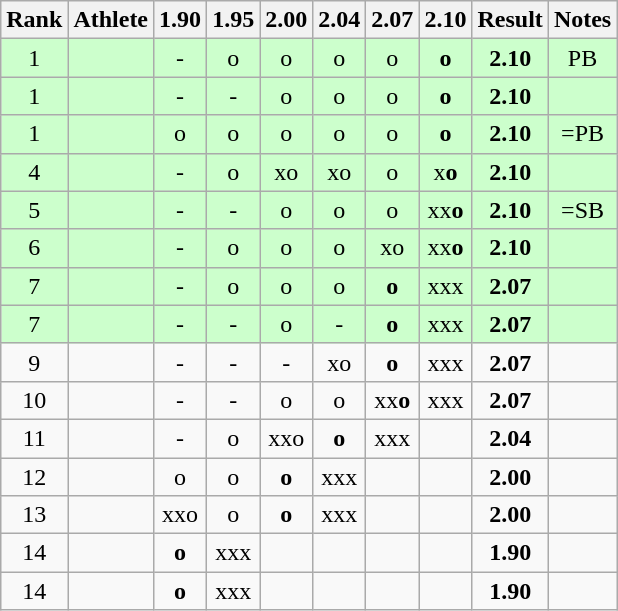<table class="wikitable sortable" style="text-align:center">
<tr>
<th>Rank</th>
<th>Athlete</th>
<th>1.90</th>
<th>1.95</th>
<th>2.00</th>
<th>2.04</th>
<th>2.07</th>
<th>2.10</th>
<th>Result</th>
<th>Notes</th>
</tr>
<tr bgcolor=ccffcc>
<td>1</td>
<td align=left></td>
<td>-</td>
<td>o</td>
<td>o</td>
<td>o</td>
<td>o</td>
<td><strong>o</strong></td>
<td><strong>2.10</strong></td>
<td>PB</td>
</tr>
<tr bgcolor=ccffcc>
<td>1</td>
<td align=left></td>
<td>-</td>
<td>-</td>
<td>o</td>
<td>o</td>
<td>o</td>
<td><strong>o</strong></td>
<td><strong>2.10</strong></td>
<td></td>
</tr>
<tr bgcolor=ccffcc>
<td>1</td>
<td align=left></td>
<td>o</td>
<td>o</td>
<td>o</td>
<td>o</td>
<td>o</td>
<td><strong>o</strong></td>
<td><strong>2.10</strong></td>
<td>=PB</td>
</tr>
<tr bgcolor=ccffcc>
<td>4</td>
<td align=left></td>
<td>-</td>
<td>o</td>
<td>xo</td>
<td>xo</td>
<td>o</td>
<td>x<strong>o</strong></td>
<td><strong>2.10</strong></td>
<td></td>
</tr>
<tr bgcolor=ccffcc>
<td>5</td>
<td align=left></td>
<td>-</td>
<td>-</td>
<td>o</td>
<td>o</td>
<td>o</td>
<td>xx<strong>o</strong></td>
<td><strong>2.10</strong></td>
<td>=SB</td>
</tr>
<tr bgcolor=ccffcc>
<td>6</td>
<td align=left></td>
<td>-</td>
<td>o</td>
<td>o</td>
<td>o</td>
<td>xo</td>
<td>xx<strong>o</strong></td>
<td><strong>2.10</strong></td>
<td></td>
</tr>
<tr bgcolor=ccffcc>
<td>7</td>
<td align=left></td>
<td>-</td>
<td>o</td>
<td>o</td>
<td>o</td>
<td><strong>o</strong></td>
<td>xxx</td>
<td><strong>2.07</strong></td>
<td></td>
</tr>
<tr bgcolor=ccffcc>
<td>7</td>
<td align=left></td>
<td>-</td>
<td>-</td>
<td>o</td>
<td>-</td>
<td><strong>o</strong></td>
<td>xxx</td>
<td><strong>2.07</strong></td>
<td></td>
</tr>
<tr>
<td>9</td>
<td align=left></td>
<td>-</td>
<td>-</td>
<td>-</td>
<td>xo</td>
<td><strong>o</strong></td>
<td>xxx</td>
<td><strong>2.07</strong></td>
<td></td>
</tr>
<tr>
<td>10</td>
<td align=left></td>
<td>-</td>
<td>-</td>
<td>o</td>
<td>o</td>
<td>xx<strong>o</strong></td>
<td>xxx</td>
<td><strong>2.07</strong></td>
<td></td>
</tr>
<tr>
<td>11</td>
<td align=left></td>
<td>-</td>
<td>o</td>
<td>xxo</td>
<td><strong>o</strong></td>
<td>xxx</td>
<td></td>
<td><strong>2.04</strong></td>
<td></td>
</tr>
<tr>
<td>12</td>
<td align=left></td>
<td>o</td>
<td>o</td>
<td><strong>o</strong></td>
<td>xxx</td>
<td></td>
<td></td>
<td><strong>2.00</strong></td>
<td></td>
</tr>
<tr>
<td>13</td>
<td align=left></td>
<td>xxo</td>
<td>o</td>
<td><strong>o</strong></td>
<td>xxx</td>
<td></td>
<td></td>
<td><strong>2.00</strong></td>
<td></td>
</tr>
<tr>
<td>14</td>
<td align=left></td>
<td><strong>o</strong></td>
<td>xxx</td>
<td></td>
<td></td>
<td></td>
<td></td>
<td><strong>1.90</strong></td>
<td></td>
</tr>
<tr>
<td>14</td>
<td align=left></td>
<td><strong>o</strong></td>
<td>xxx</td>
<td></td>
<td></td>
<td></td>
<td></td>
<td><strong>1.90</strong></td>
<td></td>
</tr>
</table>
